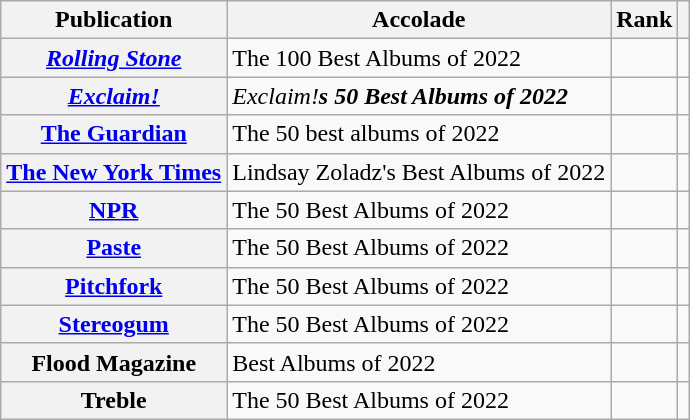<table class="wikitable sortable plainrowheaders">
<tr>
<th>Publication</th>
<th>Accolade</th>
<th>Rank</th>
<th class="unsortable"></th>
</tr>
<tr>
<th scope="row"><em><a href='#'>Rolling Stone</a></em></th>
<td>The 100 Best Albums of 2022</td>
<td></td>
<td></td>
</tr>
<tr>
<th scope="row"><em><a href='#'>Exclaim!</a></em></th>
<td><em>Exclaim!<strong>s 50 Best Albums of 2022</td>
<td></td>
<td></td>
</tr>
<tr>
<th scope="row"></em><a href='#'>The Guardian</a><em></th>
<td>The 50 best albums of 2022</td>
<td></td>
<td></td>
</tr>
<tr>
<th scope="row"></em><a href='#'>The New York Times</a><em></th>
<td>Lindsay Zoladz's Best Albums of 2022</td>
<td></td>
<td></td>
</tr>
<tr>
<th scope="row"></em><a href='#'>NPR</a><em></th>
<td>The 50 Best Albums of 2022</td>
<td></td>
<td></td>
</tr>
<tr>
<th scope="row"></em><a href='#'>Paste</a><em></th>
<td>The 50 Best Albums of 2022</td>
<td></td>
<td></td>
</tr>
<tr>
<th scope="row"><a href='#'></em>Pitchfork<em></a></th>
<td>The 50 Best Albums of 2022</td>
<td></td>
<td></td>
</tr>
<tr>
<th scope="row"></em><a href='#'>Stereogum</a><em></th>
<td>The 50 Best Albums of 2022</td>
<td></td>
<td></td>
</tr>
<tr>
<th scope="row"></em>Flood Magazine<em></th>
<td>Best Albums of 2022</td>
<td></td>
<td></td>
</tr>
<tr>
<th scope="row"></em>Treble<em></th>
<td>The 50 Best Albums of 2022</td>
<td></td>
<td></td>
</tr>
</table>
